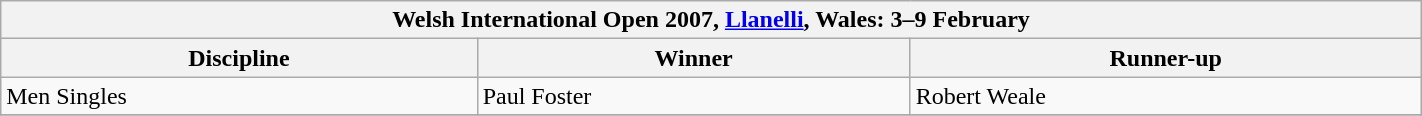<table class="wikitable" width="75%">
<tr>
<th colspan="3">Welsh International Open 2007, <a href='#'>Llanelli</a>, Wales: 3–9 February</th>
</tr>
<tr>
<th>Discipline</th>
<th>Winner</th>
<th>Runner-up</th>
</tr>
<tr s>
<td>Men Singles</td>
<td> Paul Foster</td>
<td> Robert Weale</td>
</tr>
<tr>
</tr>
</table>
